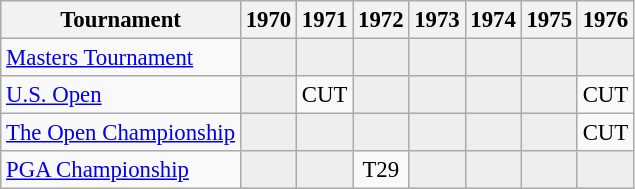<table class="wikitable" style="font-size:95%;text-align:center;">
<tr>
<th>Tournament</th>
<th>1970</th>
<th>1971</th>
<th>1972</th>
<th>1973</th>
<th>1974</th>
<th>1975</th>
<th>1976</th>
</tr>
<tr>
<td align=left><a href='#'>Masters Tournament</a></td>
<td style="background:#eeeeee;"></td>
<td style="background:#eeeeee;"></td>
<td style="background:#eeeeee;"></td>
<td style="background:#eeeeee;"></td>
<td style="background:#eeeeee;"></td>
<td style="background:#eeeeee;"></td>
<td style="background:#eeeeee;"></td>
</tr>
<tr>
<td align=left><a href='#'>U.S. Open</a></td>
<td style="background:#eeeeee;"></td>
<td>CUT</td>
<td style="background:#eeeeee;"></td>
<td style="background:#eeeeee;"></td>
<td style="background:#eeeeee;"></td>
<td style="background:#eeeeee;"></td>
<td>CUT</td>
</tr>
<tr>
<td align=left><a href='#'>The Open Championship</a></td>
<td style="background:#eeeeee;"></td>
<td style="background:#eeeeee;"></td>
<td style="background:#eeeeee;"></td>
<td style="background:#eeeeee;"></td>
<td style="background:#eeeeee;"></td>
<td style="background:#eeeeee;"></td>
<td>CUT</td>
</tr>
<tr>
<td align=left><a href='#'>PGA Championship</a></td>
<td style="background:#eeeeee;"></td>
<td style="background:#eeeeee;"></td>
<td>T29</td>
<td style="background:#eeeeee;"></td>
<td style="background:#eeeeee;"></td>
<td style="background:#eeeeee;"></td>
<td style="background:#eeeeee;"></td>
</tr>
</table>
